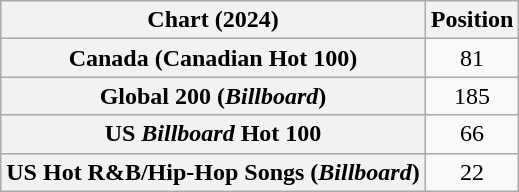<table class="wikitable sortable plainrowheaders" style="text-align:center">
<tr>
<th scope="col">Chart (2024)</th>
<th scope="col">Position</th>
</tr>
<tr>
<th scope="row">Canada (Canadian Hot 100)</th>
<td>81</td>
</tr>
<tr>
<th scope="row">Global 200 (<em>Billboard</em>)</th>
<td>185</td>
</tr>
<tr>
<th scope="row">US <em>Billboard</em> Hot 100</th>
<td>66</td>
</tr>
<tr>
<th scope="row">US Hot R&B/Hip-Hop Songs (<em>Billboard</em>)</th>
<td>22</td>
</tr>
</table>
